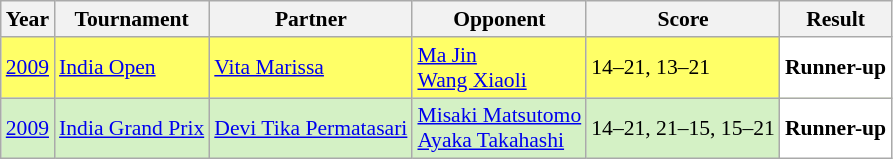<table class="sortable wikitable" style="font-size: 90%">
<tr>
<th>Year</th>
<th>Tournament</th>
<th>Partner</th>
<th>Opponent</th>
<th>Score</th>
<th>Result</th>
</tr>
<tr style="background:#FFFF67">
<td align="center"><a href='#'>2009</a></td>
<td align="left"><a href='#'>India Open</a></td>
<td align="left"> <a href='#'>Vita Marissa</a></td>
<td align="left"> <a href='#'>Ma Jin</a> <br>  <a href='#'>Wang Xiaoli</a></td>
<td align="left">14–21, 13–21</td>
<td style="text-align:left; background:white"> <strong>Runner-up</strong></td>
</tr>
<tr style="background:#D4F1C5">
<td align="center"><a href='#'>2009</a></td>
<td align="left"><a href='#'>India Grand Prix</a></td>
<td align="left"> <a href='#'>Devi Tika Permatasari</a></td>
<td align="left"> <a href='#'>Misaki Matsutomo</a> <br>  <a href='#'>Ayaka Takahashi</a></td>
<td align="left">14–21, 21–15, 15–21</td>
<td style="text-align:left; background:white"> <strong>Runner-up</strong></td>
</tr>
</table>
